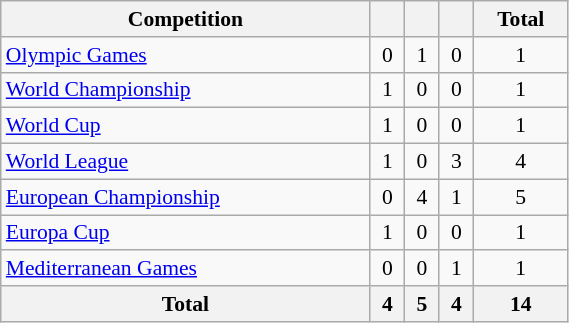<table class="wikitable" width=30% style="font-size:90%; text-align:center;">
<tr>
<th>Competition</th>
<th></th>
<th></th>
<th></th>
<th>Total</th>
</tr>
<tr>
<td align=left><a href='#'>Olympic Games</a></td>
<td>0</td>
<td>1</td>
<td>0</td>
<td>1</td>
</tr>
<tr>
<td align=left><a href='#'>World Championship</a></td>
<td>1</td>
<td>0</td>
<td>0</td>
<td>1</td>
</tr>
<tr>
<td align=left><a href='#'>World Cup</a></td>
<td>1</td>
<td>0</td>
<td>0</td>
<td>1</td>
</tr>
<tr>
<td align=left><a href='#'>World League</a></td>
<td>1</td>
<td>0</td>
<td>3</td>
<td>4</td>
</tr>
<tr>
<td align=left><a href='#'>European Championship</a></td>
<td>0</td>
<td>4</td>
<td>1</td>
<td>5</td>
</tr>
<tr>
<td align=left><a href='#'>Europa Cup</a></td>
<td>1</td>
<td>0</td>
<td>0</td>
<td>1</td>
</tr>
<tr>
<td align=left><a href='#'>Mediterranean Games</a></td>
<td>0</td>
<td>0</td>
<td>1</td>
<td>1</td>
</tr>
<tr>
<th>Total</th>
<th>4</th>
<th>5</th>
<th>4</th>
<th>14</th>
</tr>
</table>
